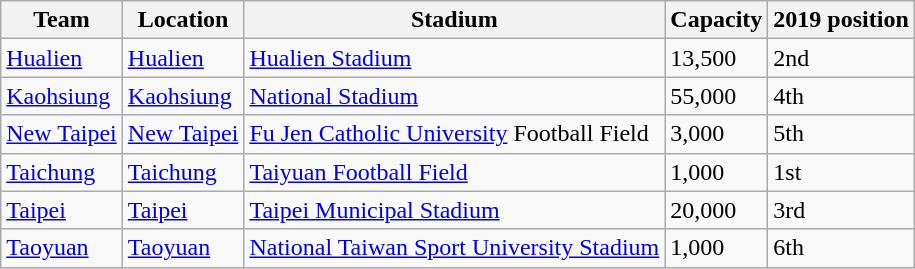<table class="wikitable sortable">
<tr>
<th>Team</th>
<th>Location</th>
<th>Stadium</th>
<th>Capacity</th>
<th data-sort-type="number">2019 position</th>
</tr>
<tr>
<td><a href='#'>Hualien</a></td>
<td><a href='#'>Hualien</a></td>
<td><a href='#'>Hualien Stadium</a></td>
<td>13,500</td>
<td>2nd</td>
</tr>
<tr>
<td><a href='#'>Kaohsiung</a></td>
<td><a href='#'>Kaohsiung</a></td>
<td><a href='#'>National Stadium</a></td>
<td>55,000</td>
<td>4th</td>
</tr>
<tr>
<td><a href='#'>New Taipei</a></td>
<td><a href='#'>New Taipei</a></td>
<td><a href='#'>Fu Jen Catholic University</a> Football Field</td>
<td>3,000</td>
<td>5th</td>
</tr>
<tr>
<td><a href='#'>Taichung</a></td>
<td><a href='#'>Taichung</a></td>
<td><a href='#'>Taiyuan Football Field</a></td>
<td>1,000</td>
<td>1st</td>
</tr>
<tr>
<td><a href='#'>Taipei</a></td>
<td><a href='#'>Taipei</a></td>
<td><a href='#'>Taipei Municipal Stadium</a></td>
<td>20,000</td>
<td>3rd</td>
</tr>
<tr>
<td><a href='#'>Taoyuan</a></td>
<td><a href='#'>Taoyuan</a></td>
<td><a href='#'>National Taiwan Sport University Stadium</a></td>
<td>1,000</td>
<td>6th</td>
</tr>
</table>
